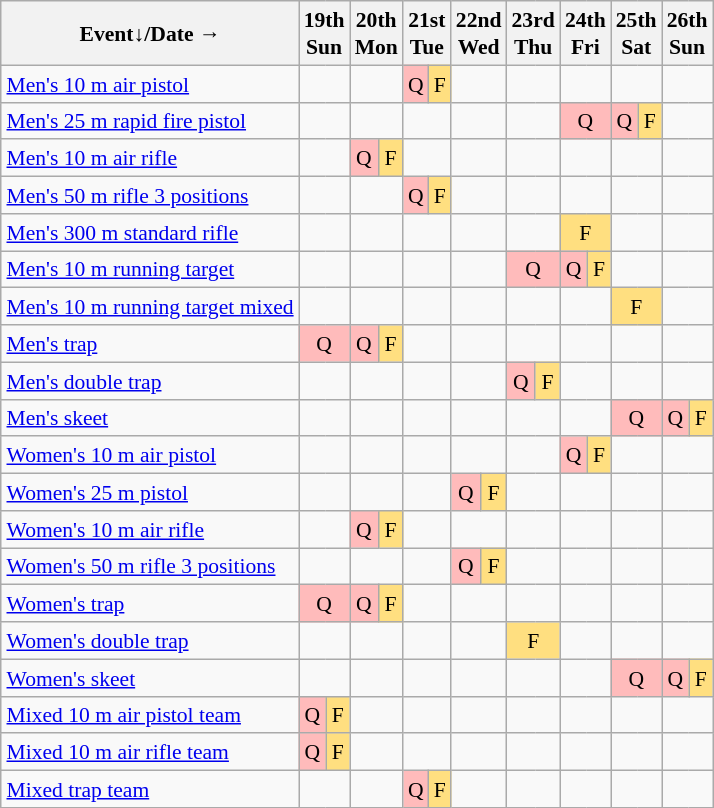<table class="wikitable" style="margin:0.5em auto; font-size:90%; line-height:1.25em; text-align:center;">
<tr>
<th>Event↓/Date →</th>
<th colspan=2>19th<br>Sun</th>
<th colspan=2>20th<br>Mon</th>
<th colspan=2>21st<br>Tue</th>
<th colspan=2>22nd<br>Wed</th>
<th colspan=2>23rd<br>Thu</th>
<th colspan=2>24th<br>Fri</th>
<th colspan=2>25th<br>Sat</th>
<th colspan=2>26th<br>Sun</th>
</tr>
<tr>
<td align=left><a href='#'>Men's 10 m air pistol</a></td>
<td colspan=2></td>
<td colspan=2></td>
<td bgcolor="#FFBBBB">Q</td>
<td bgcolor="#FFDF80">F</td>
<td colspan=2></td>
<td colspan=2></td>
<td colspan=2></td>
<td colspan=2></td>
<td colspan=2></td>
</tr>
<tr>
<td align=left><a href='#'>Men's 25 m rapid fire pistol</a></td>
<td colspan=2></td>
<td colspan=2></td>
<td colspan=2></td>
<td colspan=2></td>
<td colspan=2></td>
<td colspan=2 bgcolor="#FFBBBB">Q</td>
<td bgcolor="#FFBBBB">Q</td>
<td bgcolor="#FFDF80">F</td>
<td colspan=2></td>
</tr>
<tr>
<td align=left><a href='#'>Men's 10 m air rifle</a></td>
<td colspan=2></td>
<td bgcolor="#FFBBBB">Q</td>
<td bgcolor="#FFDF80">F</td>
<td colspan=2></td>
<td colspan=2></td>
<td colspan=2></td>
<td colspan=2></td>
<td colspan=2></td>
<td colspan=2></td>
</tr>
<tr>
<td align=left><a href='#'>Men's 50 m rifle 3 positions</a></td>
<td colspan=2></td>
<td colspan=2></td>
<td bgcolor="#FFBBBB">Q</td>
<td bgcolor="#FFDF80">F</td>
<td colspan=2></td>
<td colspan=2></td>
<td colspan=2></td>
<td colspan=2></td>
<td colspan=2></td>
</tr>
<tr>
<td align=left><a href='#'>Men's 300 m standard rifle</a></td>
<td colspan=2></td>
<td colspan=2></td>
<td colspan=2></td>
<td colspan=2></td>
<td colspan=2></td>
<td colspan=2 bgcolor="#FFDF80">F</td>
<td colspan=2></td>
<td colspan=2></td>
</tr>
<tr>
<td align=left><a href='#'>Men's 10 m running target</a></td>
<td colspan=2></td>
<td colspan=2></td>
<td colspan=2></td>
<td colspan=2></td>
<td colspan=2 bgcolor="#FFBBBB">Q</td>
<td bgcolor="#FFBBBB">Q</td>
<td bgcolor="#FFDF80">F</td>
<td colspan=2></td>
<td colspan=2></td>
</tr>
<tr>
<td align=left><a href='#'>Men's 10 m running target mixed</a></td>
<td colspan=2></td>
<td colspan=2></td>
<td colspan=2></td>
<td colspan=2></td>
<td colspan=2></td>
<td colspan=2></td>
<td colspan=2 bgcolor="#FFDF80">F</td>
<td colspan=2></td>
</tr>
<tr>
<td align=left><a href='#'>Men's trap</a></td>
<td colspan=2 bgcolor="#FFBBBB">Q</td>
<td bgcolor="#FFBBBB">Q</td>
<td bgcolor="#FFDF80">F</td>
<td colspan=2></td>
<td colspan=2></td>
<td colspan=2></td>
<td colspan=2></td>
<td colspan=2></td>
<td colspan=2></td>
</tr>
<tr>
<td align=left><a href='#'>Men's double trap</a></td>
<td colspan=2></td>
<td colspan=2></td>
<td colspan=2></td>
<td colspan=2></td>
<td bgcolor="#FFBBBB">Q</td>
<td bgcolor="#FFDF80">F</td>
<td colspan=2></td>
<td colspan=2></td>
<td colspan=2></td>
</tr>
<tr>
<td align=left><a href='#'>Men's skeet</a></td>
<td colspan=2></td>
<td colspan=2></td>
<td colspan=2></td>
<td colspan=2></td>
<td colspan=2></td>
<td colspan=2></td>
<td colspan=2 bgcolor="#FFBBBB">Q</td>
<td bgcolor="#FFBBBB">Q</td>
<td bgcolor="#FFDF80">F</td>
</tr>
<tr>
<td align=left><a href='#'>Women's 10 m air pistol</a></td>
<td colspan=2></td>
<td colspan=2></td>
<td colspan=2></td>
<td colspan=2></td>
<td colspan=2></td>
<td bgcolor="#FFBBBB">Q</td>
<td bgcolor="#FFDF80">F</td>
<td colspan=2></td>
<td colspan=2></td>
</tr>
<tr>
<td align=left><a href='#'>Women's 25 m pistol</a></td>
<td colspan=2></td>
<td colspan=2></td>
<td colspan=2></td>
<td bgcolor="#FFBBBB">Q</td>
<td bgcolor="#FFDF80">F</td>
<td colspan=2></td>
<td colspan=2></td>
<td colspan=2></td>
<td colspan=2></td>
</tr>
<tr>
<td align=left><a href='#'>Women's 10 m air rifle</a></td>
<td colspan=2></td>
<td bgcolor="#FFBBBB">Q</td>
<td bgcolor="#FFDF80">F</td>
<td colspan=2></td>
<td colspan=2></td>
<td colspan=2></td>
<td colspan=2></td>
<td colspan=2></td>
<td colspan=2></td>
</tr>
<tr>
<td align=left><a href='#'>Women's 50 m rifle 3 positions</a></td>
<td colspan=2></td>
<td colspan=2></td>
<td colspan=2></td>
<td bgcolor="#FFBBBB">Q</td>
<td bgcolor="#FFDF80">F</td>
<td colspan=2></td>
<td colspan=2></td>
<td colspan=2></td>
<td colspan=2></td>
</tr>
<tr>
<td align=left><a href='#'>Women's trap</a></td>
<td colspan=2 bgcolor="#FFBBBB">Q</td>
<td bgcolor="#FFBBBB">Q</td>
<td bgcolor="#FFDF80">F</td>
<td colspan=2></td>
<td colspan=2></td>
<td colspan=2></td>
<td colspan=2></td>
<td colspan=2></td>
<td colspan=2></td>
</tr>
<tr>
<td align=left><a href='#'>Women's double trap</a></td>
<td colspan=2></td>
<td colspan=2></td>
<td colspan=2></td>
<td colspan=2></td>
<td colspan=2 bgcolor="#FFDF80">F</td>
<td colspan=2></td>
<td colspan=2></td>
<td colspan=2></td>
</tr>
<tr>
<td align=left><a href='#'>Women's skeet</a></td>
<td colspan=2></td>
<td colspan=2></td>
<td colspan=2></td>
<td colspan=2></td>
<td colspan=2></td>
<td colspan=2></td>
<td colspan=2 bgcolor="#FFBBBB">Q</td>
<td bgcolor="#FFBBBB">Q</td>
<td bgcolor="#FFDF80">F</td>
</tr>
<tr>
<td align=left><a href='#'>Mixed 10 m air pistol team</a></td>
<td bgcolor="#FFBBBB">Q</td>
<td bgcolor="#FFDF80">F</td>
<td colspan=2></td>
<td colspan=2></td>
<td colspan=2></td>
<td colspan=2></td>
<td colspan=2></td>
<td colspan=2></td>
<td colspan=2></td>
</tr>
<tr>
<td align=left><a href='#'>Mixed 10 m air rifle team</a></td>
<td bgcolor="#FFBBBB">Q</td>
<td bgcolor="#FFDF80">F</td>
<td colspan=2></td>
<td colspan=2></td>
<td colspan=2></td>
<td colspan=2></td>
<td colspan=2></td>
<td colspan=2></td>
<td colspan=2></td>
</tr>
<tr>
<td align=left><a href='#'>Mixed trap team</a></td>
<td colspan=2></td>
<td colspan=2></td>
<td bgcolor="#FFBBBB">Q</td>
<td bgcolor="#FFDF80">F</td>
<td colspan=2></td>
<td colspan=2></td>
<td colspan=2></td>
<td colspan=2></td>
<td colspan=2></td>
</tr>
</table>
